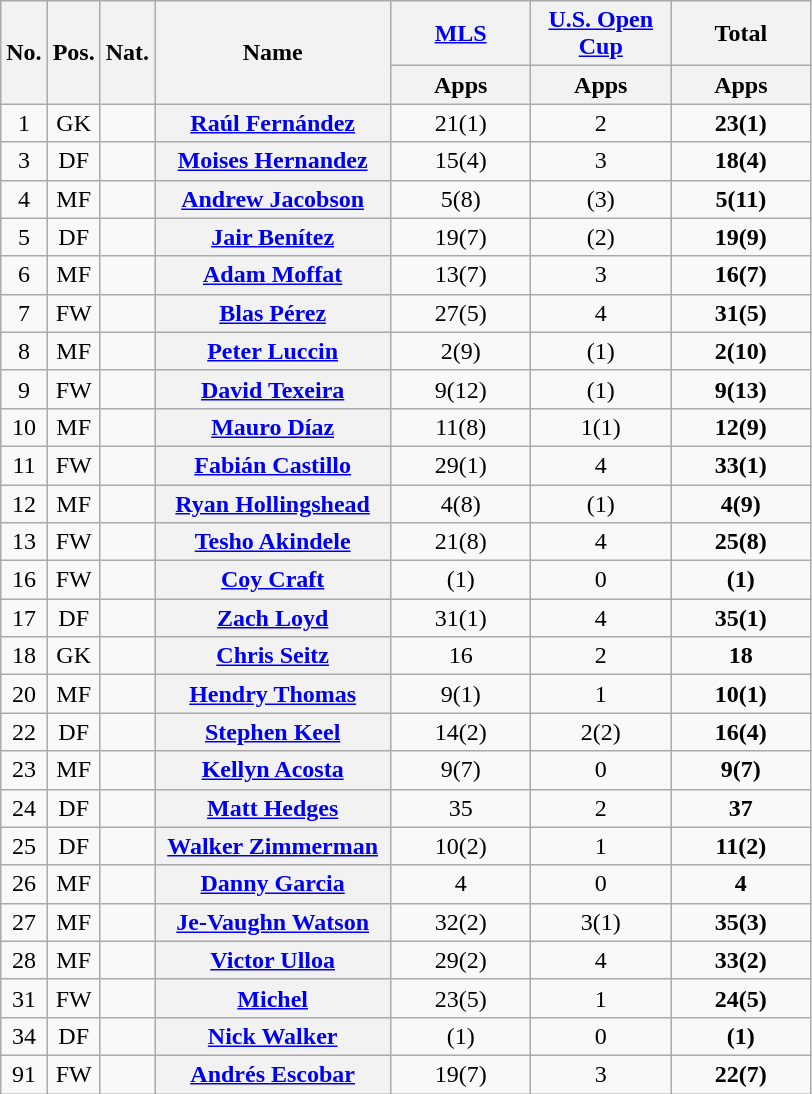<table class="wikitable sortable" style="text-align:center">
<tr>
<th rowspan=2>No.</th>
<th rowspan=2>Pos.</th>
<th rowspan=2>Nat.</th>
<th rowspan=2 style="width:150px;">Name</th>
<th colspan=1 style="width:86px;"><a href='#'>MLS</a></th>
<th colspan=1 style="width:86px;"><a href='#'>U.S. Open Cup</a></th>
<th colspan=1 style="width:86px;">Total</th>
</tr>
<tr>
<th>Apps</th>
<th>Apps</th>
<th>Apps</th>
</tr>
<tr>
<td>1</td>
<td>GK</td>
<td></td>
<th scope=row><a href='#'>Raúl Fernández</a></th>
<td>21(1)</td>
<td>2</td>
<td><strong>23(1)</strong></td>
</tr>
<tr>
<td>3</td>
<td>DF</td>
<td></td>
<th scope=row><a href='#'>Moises Hernandez</a></th>
<td>15(4)</td>
<td>3</td>
<td><strong>18(4)</strong></td>
</tr>
<tr>
<td>4</td>
<td>MF</td>
<td></td>
<th scope=row><a href='#'>Andrew Jacobson</a></th>
<td>5(8)</td>
<td>(3)</td>
<td><strong>5(11)</strong></td>
</tr>
<tr>
<td>5</td>
<td>DF</td>
<td></td>
<th scope=row><a href='#'>Jair Benítez</a></th>
<td>19(7)</td>
<td>(2)</td>
<td><strong>19(9)</strong></td>
</tr>
<tr>
<td>6</td>
<td>MF</td>
<td></td>
<th scope=row><a href='#'>Adam Moffat</a></th>
<td>13(7)</td>
<td>3</td>
<td><strong>16(7)</strong></td>
</tr>
<tr>
<td>7</td>
<td>FW</td>
<td></td>
<th scope=row><a href='#'>Blas Pérez</a></th>
<td>27(5)</td>
<td>4</td>
<td><strong>31(5)</strong></td>
</tr>
<tr>
<td>8</td>
<td>MF</td>
<td></td>
<th scope=row><a href='#'>Peter Luccin</a></th>
<td>2(9)</td>
<td>(1)</td>
<td><strong>2(10)</strong></td>
</tr>
<tr>
<td>9</td>
<td>FW</td>
<td></td>
<th scope=row><a href='#'>David Texeira</a></th>
<td>9(12)</td>
<td>(1)</td>
<td><strong>9(13)</strong></td>
</tr>
<tr>
<td>10</td>
<td>MF</td>
<td></td>
<th scope=row><a href='#'>Mauro Díaz</a></th>
<td>11(8)</td>
<td>1(1)</td>
<td><strong>12(9)</strong></td>
</tr>
<tr>
<td>11</td>
<td>FW</td>
<td></td>
<th scope=row><a href='#'>Fabián Castillo</a></th>
<td>29(1)</td>
<td>4</td>
<td><strong>33(1)</strong></td>
</tr>
<tr>
<td>12</td>
<td>MF</td>
<td></td>
<th scope=row><a href='#'>Ryan Hollingshead</a></th>
<td>4(8)</td>
<td>(1)</td>
<td><strong>4(9)</strong></td>
</tr>
<tr>
<td>13</td>
<td>FW</td>
<td></td>
<th scope=row><a href='#'>Tesho Akindele</a></th>
<td>21(8)</td>
<td>4</td>
<td><strong>25(8)</strong></td>
</tr>
<tr>
<td>16</td>
<td>FW</td>
<td></td>
<th scope=row><a href='#'>Coy Craft</a></th>
<td>(1)</td>
<td>0</td>
<td><strong>(1)</strong></td>
</tr>
<tr>
<td>17</td>
<td>DF</td>
<td></td>
<th scope=row><a href='#'>Zach Loyd</a></th>
<td>31(1)</td>
<td>4</td>
<td><strong>35(1)</strong></td>
</tr>
<tr>
<td>18</td>
<td>GK</td>
<td></td>
<th scope=row><a href='#'>Chris Seitz</a></th>
<td>16</td>
<td>2</td>
<td><strong>18</strong></td>
</tr>
<tr>
<td>20</td>
<td>MF</td>
<td></td>
<th scope=row><a href='#'>Hendry Thomas</a></th>
<td>9(1)</td>
<td>1</td>
<td><strong>10(1)</strong></td>
</tr>
<tr>
<td>22</td>
<td>DF</td>
<td></td>
<th scope=row><a href='#'>Stephen Keel</a></th>
<td>14(2)</td>
<td>2(2)</td>
<td><strong>16(4)</strong></td>
</tr>
<tr>
<td>23</td>
<td>MF</td>
<td></td>
<th scope=row><a href='#'>Kellyn Acosta</a></th>
<td>9(7)</td>
<td>0</td>
<td><strong>9(7)</strong></td>
</tr>
<tr>
<td>24</td>
<td>DF</td>
<td></td>
<th scope=row><a href='#'>Matt Hedges</a></th>
<td>35</td>
<td>2</td>
<td><strong>37</strong></td>
</tr>
<tr>
<td>25</td>
<td>DF</td>
<td></td>
<th scope=row><a href='#'>Walker Zimmerman</a></th>
<td>10(2)</td>
<td>1</td>
<td><strong>11(2)</strong></td>
</tr>
<tr>
<td>26</td>
<td>MF</td>
<td></td>
<th scope=row><a href='#'>Danny Garcia</a></th>
<td>4</td>
<td>0</td>
<td><strong>4</strong></td>
</tr>
<tr>
<td>27</td>
<td>MF</td>
<td></td>
<th scope=row><a href='#'>Je-Vaughn Watson</a></th>
<td>32(2)</td>
<td>3(1)</td>
<td><strong>35(3)</strong></td>
</tr>
<tr>
<td>28</td>
<td>MF</td>
<td></td>
<th scope=row><a href='#'>Victor Ulloa</a></th>
<td>29(2)</td>
<td>4</td>
<td><strong>33(2)</strong></td>
</tr>
<tr>
<td>31</td>
<td>FW</td>
<td></td>
<th scope=row><a href='#'>Michel</a></th>
<td>23(5)</td>
<td>1</td>
<td><strong>24(5)</strong></td>
</tr>
<tr>
<td>34</td>
<td>DF</td>
<td></td>
<th scope=row><a href='#'>Nick Walker</a></th>
<td>(1)</td>
<td>0</td>
<td><strong>(1)</strong></td>
</tr>
<tr>
<td>91</td>
<td>FW</td>
<td></td>
<th scope=row><a href='#'>Andrés Escobar</a></th>
<td>19(7)</td>
<td>3</td>
<td><strong>22(7)</strong></td>
</tr>
</table>
